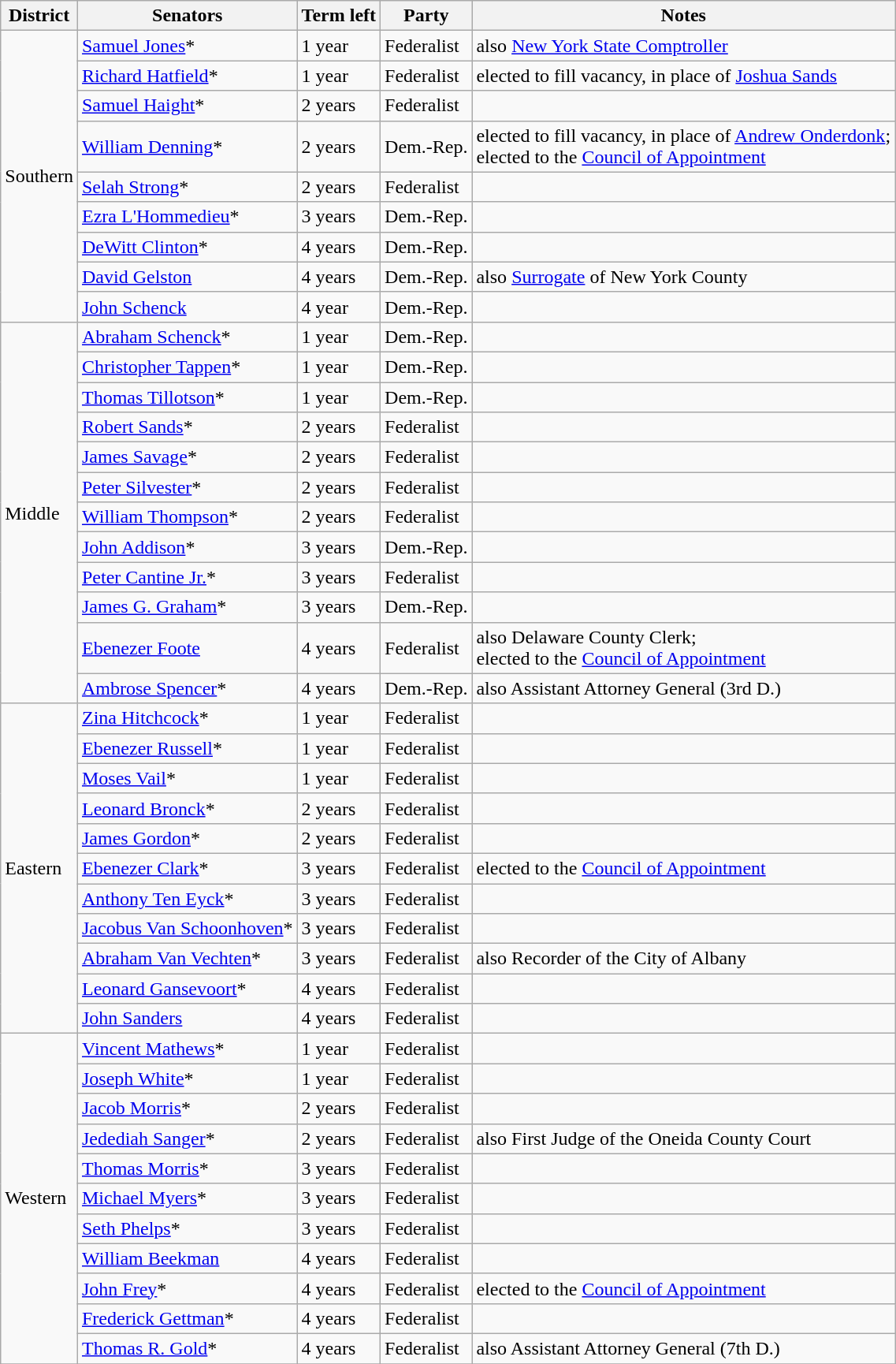<table class=wikitable>
<tr>
<th>District</th>
<th>Senators</th>
<th>Term left</th>
<th>Party</th>
<th>Notes</th>
</tr>
<tr>
<td rowspan="9">Southern</td>
<td><a href='#'>Samuel Jones</a>*</td>
<td>1 year</td>
<td>Federalist</td>
<td>also <a href='#'>New York State Comptroller</a></td>
</tr>
<tr>
<td><a href='#'>Richard Hatfield</a>*</td>
<td>1 year</td>
<td>Federalist</td>
<td>elected to fill vacancy, in place of <a href='#'>Joshua Sands</a></td>
</tr>
<tr>
<td><a href='#'>Samuel Haight</a>*</td>
<td>2 years</td>
<td>Federalist</td>
<td></td>
</tr>
<tr>
<td><a href='#'>William Denning</a>*</td>
<td>2 years</td>
<td>Dem.-Rep.</td>
<td>elected to fill vacancy, in place of <a href='#'>Andrew Onderdonk</a>; <br>elected to the <a href='#'>Council of Appointment</a></td>
</tr>
<tr>
<td><a href='#'>Selah Strong</a>*</td>
<td>2 years</td>
<td>Federalist</td>
<td></td>
</tr>
<tr>
<td><a href='#'>Ezra L'Hommedieu</a>*</td>
<td>3 years</td>
<td>Dem.-Rep.</td>
<td></td>
</tr>
<tr>
<td><a href='#'>DeWitt Clinton</a>*</td>
<td>4 years</td>
<td>Dem.-Rep.</td>
<td></td>
</tr>
<tr>
<td><a href='#'>David Gelston</a></td>
<td>4 years</td>
<td>Dem.-Rep.</td>
<td>also <a href='#'>Surrogate</a> of New York County</td>
</tr>
<tr>
<td><a href='#'>John Schenck</a></td>
<td>4 year</td>
<td>Dem.-Rep.</td>
<td></td>
</tr>
<tr>
<td rowspan="12">Middle</td>
<td><a href='#'>Abraham Schenck</a>*</td>
<td>1 year</td>
<td>Dem.-Rep.</td>
<td></td>
</tr>
<tr>
<td><a href='#'>Christopher Tappen</a>*</td>
<td>1 year</td>
<td>Dem.-Rep.</td>
<td></td>
</tr>
<tr>
<td><a href='#'>Thomas Tillotson</a>*</td>
<td>1 year</td>
<td>Dem.-Rep.</td>
<td></td>
</tr>
<tr>
<td><a href='#'>Robert Sands</a>*</td>
<td>2 years</td>
<td>Federalist</td>
<td></td>
</tr>
<tr>
<td><a href='#'>James Savage</a>*</td>
<td>2 years</td>
<td>Federalist</td>
<td></td>
</tr>
<tr>
<td><a href='#'>Peter Silvester</a>*</td>
<td>2 years</td>
<td>Federalist</td>
<td></td>
</tr>
<tr>
<td><a href='#'>William Thompson</a>*</td>
<td>2 years</td>
<td>Federalist</td>
<td></td>
</tr>
<tr>
<td><a href='#'>John Addison</a>*</td>
<td>3 years</td>
<td>Dem.-Rep.</td>
<td></td>
</tr>
<tr>
<td><a href='#'>Peter Cantine Jr.</a>*</td>
<td>3 years</td>
<td>Federalist</td>
<td></td>
</tr>
<tr>
<td><a href='#'>James G. Graham</a>*</td>
<td>3 years</td>
<td>Dem.-Rep.</td>
<td></td>
</tr>
<tr>
<td><a href='#'>Ebenezer Foote</a></td>
<td>4 years</td>
<td>Federalist</td>
<td>also Delaware County Clerk; <br>elected to the <a href='#'>Council of Appointment</a></td>
</tr>
<tr>
<td><a href='#'>Ambrose Spencer</a>*</td>
<td>4 years</td>
<td>Dem.-Rep.</td>
<td>also Assistant Attorney General (3rd D.)</td>
</tr>
<tr>
<td rowspan="11">Eastern</td>
<td><a href='#'>Zina Hitchcock</a>*</td>
<td>1 year</td>
<td>Federalist</td>
<td></td>
</tr>
<tr>
<td><a href='#'>Ebenezer Russell</a>*</td>
<td>1 year</td>
<td>Federalist</td>
<td></td>
</tr>
<tr>
<td><a href='#'>Moses Vail</a>*</td>
<td>1 year</td>
<td>Federalist</td>
<td></td>
</tr>
<tr>
<td><a href='#'>Leonard Bronck</a>*</td>
<td>2 years</td>
<td>Federalist</td>
<td></td>
</tr>
<tr>
<td><a href='#'>James Gordon</a>*</td>
<td>2 years</td>
<td>Federalist</td>
<td></td>
</tr>
<tr>
<td><a href='#'>Ebenezer Clark</a>*</td>
<td>3 years</td>
<td>Federalist</td>
<td>elected to the <a href='#'>Council of Appointment</a></td>
</tr>
<tr>
<td><a href='#'>Anthony Ten Eyck</a>*</td>
<td>3 years</td>
<td>Federalist</td>
<td></td>
</tr>
<tr>
<td nowrap><a href='#'>Jacobus Van Schoonhoven</a>*</td>
<td>3 years</td>
<td>Federalist</td>
<td></td>
</tr>
<tr>
<td><a href='#'>Abraham Van Vechten</a>*</td>
<td>3 years</td>
<td>Federalist</td>
<td>also Recorder of the City of Albany</td>
</tr>
<tr>
<td><a href='#'>Leonard Gansevoort</a>*</td>
<td>4 years</td>
<td>Federalist</td>
<td></td>
</tr>
<tr>
<td><a href='#'>John Sanders</a></td>
<td>4 years</td>
<td>Federalist</td>
<td></td>
</tr>
<tr>
<td rowspan="11">Western</td>
<td><a href='#'>Vincent Mathews</a>*</td>
<td>1 year</td>
<td>Federalist</td>
<td></td>
</tr>
<tr>
<td><a href='#'>Joseph White</a>*</td>
<td>1 year</td>
<td>Federalist</td>
<td></td>
</tr>
<tr>
<td><a href='#'>Jacob Morris</a>*</td>
<td>2 years</td>
<td>Federalist</td>
<td></td>
</tr>
<tr>
<td><a href='#'>Jedediah Sanger</a>*</td>
<td>2 years</td>
<td>Federalist</td>
<td>also First Judge of the Oneida County Court</td>
</tr>
<tr>
<td><a href='#'>Thomas Morris</a>*</td>
<td>3 years</td>
<td>Federalist</td>
<td></td>
</tr>
<tr>
<td><a href='#'>Michael Myers</a>*</td>
<td>3 years</td>
<td>Federalist</td>
<td></td>
</tr>
<tr>
<td><a href='#'>Seth Phelps</a>*</td>
<td>3 years</td>
<td>Federalist</td>
<td></td>
</tr>
<tr>
<td><a href='#'>William Beekman</a></td>
<td>4 years</td>
<td>Federalist</td>
<td></td>
</tr>
<tr>
<td><a href='#'>John Frey</a>*</td>
<td>4 years</td>
<td>Federalist</td>
<td>elected to the <a href='#'>Council of Appointment</a></td>
</tr>
<tr>
<td><a href='#'>Frederick Gettman</a>*</td>
<td>4 years</td>
<td>Federalist</td>
<td></td>
</tr>
<tr>
<td><a href='#'>Thomas R. Gold</a>*</td>
<td>4 years</td>
<td>Federalist</td>
<td>also Assistant Attorney General (7th D.)</td>
</tr>
<tr>
</tr>
</table>
